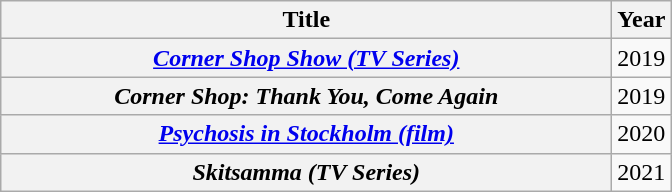<table class="wikitable sortable plainrowheaders" style="text-align:center;">
<tr>
<th scope="col" style="width:25em;">Title</th>
<th scope="col" style="width:1em;">Year</th>
</tr>
<tr>
<th scope="row"><em><a href='#'>Corner Shop Show (TV Series)</a></em></th>
<td>2019</td>
</tr>
<tr>
<th scope="row"><em>Corner Shop: Thank You, Come Again</em></th>
<td>2019</td>
</tr>
<tr>
<th scope="row"><em><a href='#'>Psychosis in Stockholm (film)</a></em></th>
<td>2020</td>
</tr>
<tr>
<th scope="row"><em>Skitsamma (TV Series)</em></th>
<td>2021</td>
</tr>
</table>
